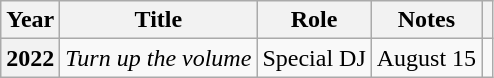<table class="wikitable  plainrowheaders">
<tr>
<th scope="col">Year</th>
<th scope="col">Title</th>
<th scope="col">Role</th>
<th scope="col">Notes</th>
<th scope="col" class="unsortable"></th>
</tr>
<tr>
<th scope="row">2022</th>
<td><em>Turn up the volume</em></td>
<td>Special DJ</td>
<td>August 15</td>
<td style="text-align:center"></td>
</tr>
</table>
